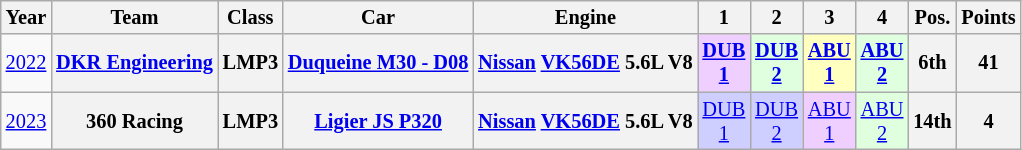<table class="wikitable" style="text-align:center; font-size:85%">
<tr>
<th>Year</th>
<th>Team</th>
<th>Class</th>
<th>Car</th>
<th>Engine</th>
<th>1</th>
<th>2</th>
<th>3</th>
<th>4</th>
<th>Pos.</th>
<th>Points</th>
</tr>
<tr>
<td><a href='#'>2022</a></td>
<th nowrap><a href='#'>DKR Engineering</a></th>
<th>LMP3</th>
<th nowrap><a href='#'>Duqueine M30 - D08</a></th>
<th nowrap><a href='#'>Nissan</a> <a href='#'>VK56DE</a> 5.6L V8</th>
<td style="background:#EFCFFF;"><strong><a href='#'>DUB<br>1</a></strong><br></td>
<td style="background:#DFFFDF;"><strong><a href='#'>DUB<br>2</a></strong><br></td>
<td style="background:#FFFFBF;"><strong><a href='#'>ABU<br>1</a></strong><br></td>
<td style="background:#DFFFDF;"><strong><a href='#'>ABU<br>2</a></strong><br></td>
<th>6th</th>
<th>41</th>
</tr>
<tr>
<td><a href='#'>2023</a></td>
<th nowrap>360 Racing</th>
<th>LMP3</th>
<th nowrap><a href='#'>Ligier JS P320</a></th>
<th nowrap><a href='#'>Nissan</a> <a href='#'>VK56DE</a> 5.6L V8</th>
<td style="background:#CFCFFF;"><a href='#'>DUB<br>1</a><br></td>
<td style="background:#CFCFFF;"><a href='#'>DUB<br>2</a><br></td>
<td style="background:#EFCFFF;"><a href='#'>ABU<br>1</a><br></td>
<td style="background:#DFFFDF;"><a href='#'>ABU<br>2</a><br></td>
<th>14th</th>
<th>4</th>
</tr>
</table>
